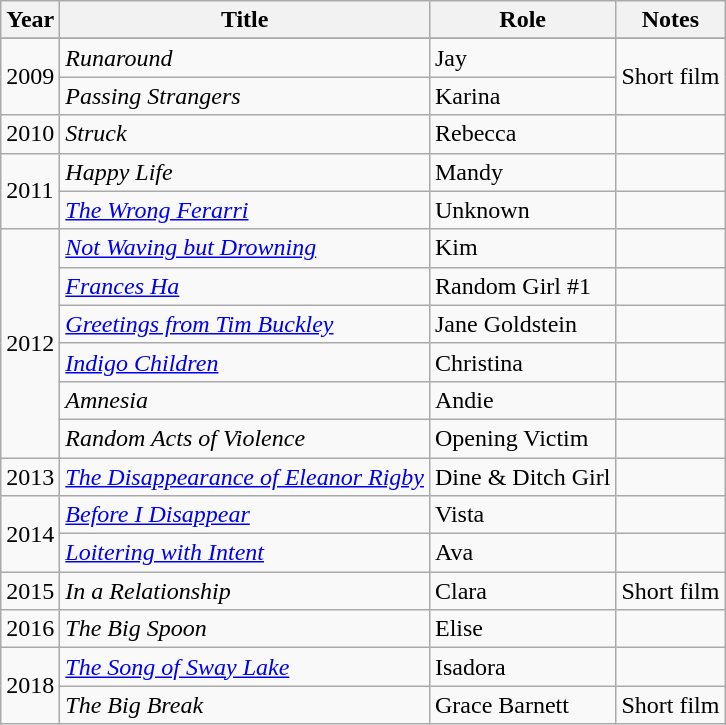<table class="wikitable sortable">
<tr>
<th>Year</th>
<th>Title</th>
<th>Role</th>
<th class="unsortable">Notes</th>
</tr>
<tr>
</tr>
<tr>
<td rowspan="2">2009</td>
<td><em>Runaround</em></td>
<td>Jay</td>
<td rowspan="2">Short film</td>
</tr>
<tr>
<td><em>Passing Strangers</em></td>
<td>Karina</td>
</tr>
<tr>
<td>2010</td>
<td><em>Struck</em></td>
<td>Rebecca</td>
<td></td>
</tr>
<tr>
<td rowspan="2">2011</td>
<td><em>Happy Life</em></td>
<td>Mandy</td>
<td></td>
</tr>
<tr>
<td><em><a href='#'>The Wrong Ferarri</a></em></td>
<td>Unknown</td>
<td></td>
</tr>
<tr>
<td rowspan="6">2012</td>
<td><em><a href='#'>Not Waving but Drowning</a></em></td>
<td>Kim</td>
<td></td>
</tr>
<tr>
<td><em><a href='#'>Frances Ha</a></em></td>
<td>Random Girl #1</td>
<td></td>
</tr>
<tr>
<td><em><a href='#'>Greetings from Tim Buckley</a></em></td>
<td>Jane Goldstein</td>
<td></td>
</tr>
<tr>
<td><em><a href='#'>Indigo Children</a></em></td>
<td>Christina</td>
<td></td>
</tr>
<tr>
<td><em>Amnesia</em></td>
<td>Andie</td>
<td></td>
</tr>
<tr>
<td><em>Random Acts of Violence</em></td>
<td>Opening Victim</td>
<td></td>
</tr>
<tr>
<td>2013</td>
<td><em><a href='#'>The Disappearance of Eleanor Rigby</a></em></td>
<td>Dine & Ditch Girl</td>
<td></td>
</tr>
<tr>
<td rowspan="2">2014</td>
<td><em><a href='#'>Before I Disappear</a></em></td>
<td>Vista</td>
<td></td>
</tr>
<tr>
<td><em><a href='#'>Loitering with Intent</a></em></td>
<td>Ava</td>
<td></td>
</tr>
<tr>
<td>2015</td>
<td><em>In a Relationship</em></td>
<td>Clara</td>
<td>Short film</td>
</tr>
<tr>
<td>2016</td>
<td><em>The Big Spoon</em></td>
<td>Elise</td>
<td></td>
</tr>
<tr>
<td rowspan="2">2018</td>
<td><em><a href='#'>The Song of Sway Lake</a></em></td>
<td>Isadora</td>
<td></td>
</tr>
<tr>
<td><em>The Big Break</em></td>
<td>Grace Barnett</td>
<td>Short film</td>
</tr>
</table>
